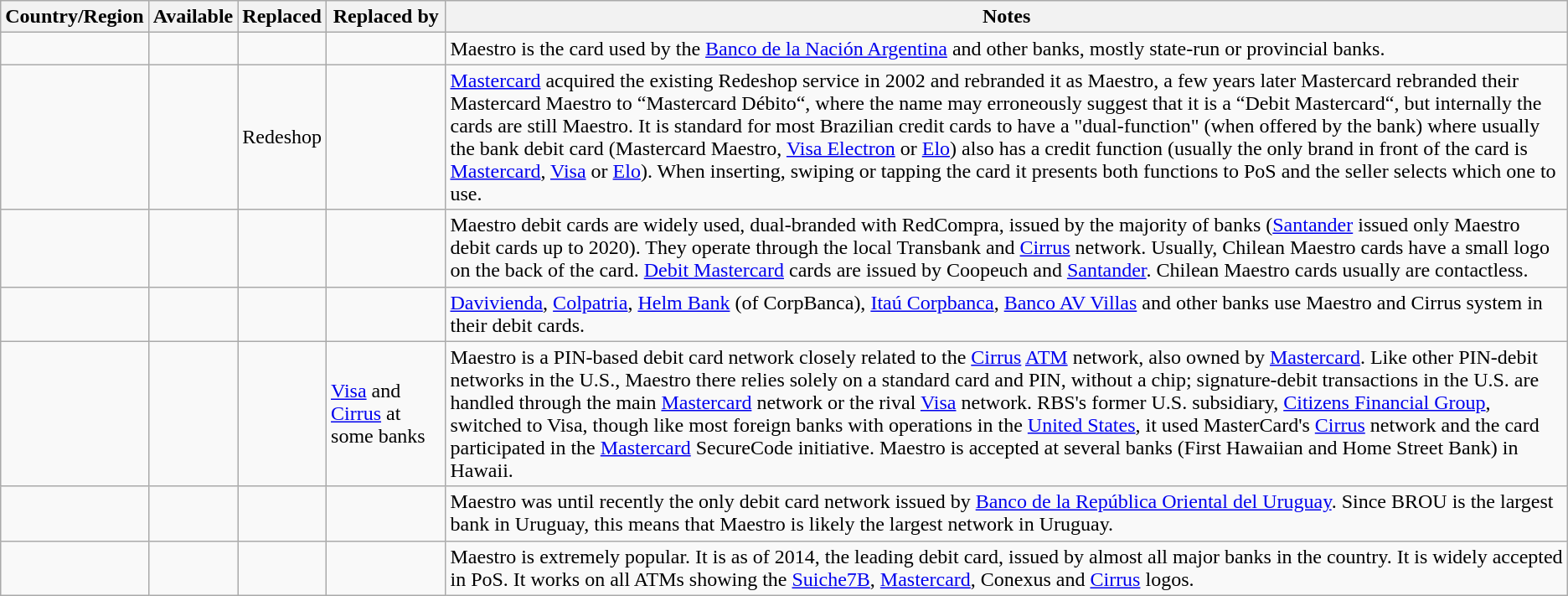<table class="wikitable sortable mw-collapsible">
<tr>
<th>Country/Region</th>
<th>Available</th>
<th>Replaced</th>
<th>Replaced by</th>
<th>Notes</th>
</tr>
<tr>
<td></td>
<td></td>
<td></td>
<td></td>
<td>Maestro is the card used by the <a href='#'>Banco de la Nación Argentina</a> and other banks, mostly state-run or provincial banks.</td>
</tr>
<tr>
<td></td>
<td></td>
<td>Redeshop</td>
<td></td>
<td><a href='#'>Mastercard</a> acquired the existing Redeshop service in 2002 and rebranded it as Maestro, a few years later Mastercard rebranded their Mastercard Maestro to “Mastercard Débito“, where the name may erroneously suggest that it is a “Debit Mastercard“, but internally the cards are still Maestro. It is standard for most Brazilian credit cards to have a "dual-function" (when offered by the bank) where usually the bank debit card (Mastercard Maestro, <a href='#'>Visa Electron</a> or <a href='#'>Elo</a>) also has a credit function (usually the only brand in front of the card is <a href='#'>Mastercard</a>, <a href='#'>Visa</a> or <a href='#'>Elo</a>). When inserting, swiping or tapping the card it presents both functions to PoS and the seller selects which one to use.</td>
</tr>
<tr>
<td></td>
<td></td>
<td></td>
<td></td>
<td>Maestro debit cards are widely used, dual-branded with RedCompra, issued by the majority of banks (<a href='#'>Santander</a> issued only Maestro debit cards up to 2020). They operate through the local Transbank and <a href='#'>Cirrus</a> network. Usually, Chilean Maestro cards have a small logo on the back of the card. <a href='#'>Debit Mastercard</a> cards are issued by Coopeuch and <a href='#'>Santander</a>. Chilean Maestro cards usually are contactless.</td>
</tr>
<tr>
<td></td>
<td></td>
<td></td>
<td></td>
<td><a href='#'>Davivienda</a>, <a href='#'>Colpatria</a>, <a href='#'>Helm Bank</a> (of CorpBanca), <a href='#'>Itaú Corpbanca</a>, <a href='#'>Banco AV Villas</a> and other banks use Maestro and Cirrus system in their debit cards.</td>
</tr>
<tr>
<td></td>
<td></td>
<td></td>
<td><a href='#'>Visa</a> and <a href='#'>Cirrus</a> at some banks</td>
<td>Maestro is a PIN-based debit card network closely related to the <a href='#'>Cirrus</a> <a href='#'>ATM</a> network, also owned by <a href='#'>Mastercard</a>. Like other PIN-debit networks in the U.S., Maestro there relies solely on a standard card and PIN, without a chip; signature-debit transactions in the U.S. are handled through the main <a href='#'>Mastercard</a> network or the rival <a href='#'>Visa</a> network. RBS's former U.S. subsidiary, <a href='#'>Citizens Financial Group</a>, switched to Visa, though like most foreign banks with operations in the <a href='#'>United States</a>, it used MasterCard's <a href='#'>Cirrus</a> network and the card participated in the <a href='#'>Mastercard</a> SecureCode initiative.  Maestro is accepted at several banks (First Hawaiian and Home Street Bank) in Hawaii.</td>
</tr>
<tr>
<td></td>
<td></td>
<td></td>
<td></td>
<td>Maestro was until recently  the only debit card network issued by <a href='#'>Banco de la República Oriental del Uruguay</a>. Since BROU is the largest bank in Uruguay, this means that Maestro is likely the largest network in Uruguay.</td>
</tr>
<tr>
<td></td>
<td></td>
<td></td>
<td></td>
<td>Maestro is extremely popular. It is as of 2014, the leading debit card, issued by almost all major banks in the country. It is widely accepted in PoS. It works on all ATMs showing the <a href='#'>Suiche7B</a>, <a href='#'>Mastercard</a>, Conexus and <a href='#'>Cirrus</a> logos.</td>
</tr>
</table>
